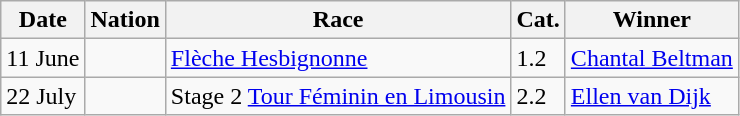<table class="wikitable sortable">
<tr>
<th>Date</th>
<th>Nation</th>
<th>Race</th>
<th>Cat.</th>
<th>Winner</th>
</tr>
<tr>
<td>11 June</td>
<td></td>
<td><a href='#'>Flèche Hesbignonne</a></td>
<td>1.2</td>
<td> <a href='#'>Chantal Beltman</a></td>
</tr>
<tr>
<td>22 July</td>
<td></td>
<td>Stage 2 <a href='#'>Tour Féminin en Limousin</a></td>
<td>2.2</td>
<td> <a href='#'>Ellen van Dijk</a></td>
</tr>
</table>
